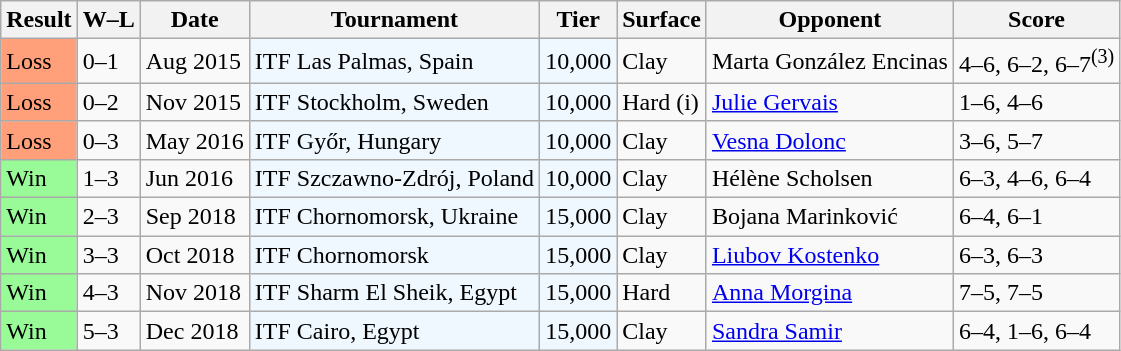<table class="sortable wikitable">
<tr>
<th>Result</th>
<th class="unsortable">W–L</th>
<th>Date</th>
<th>Tournament</th>
<th>Tier</th>
<th>Surface</th>
<th>Opponent</th>
<th class="unsortable">Score</th>
</tr>
<tr>
<td style="background:#ffa07a;">Loss</td>
<td>0–1</td>
<td>Aug 2015</td>
<td style="background:#f0f8ff;">ITF Las Palmas, Spain</td>
<td style="background:#f0f8ff;">10,000</td>
<td>Clay</td>
<td> Marta González Encinas</td>
<td>4–6, 6–2, 6–7<sup>(3)</sup></td>
</tr>
<tr>
<td style="background:#ffa07a;">Loss</td>
<td>0–2</td>
<td>Nov 2015</td>
<td style="background:#f0f8ff;">ITF Stockholm, Sweden</td>
<td style="background:#f0f8ff;">10,000</td>
<td>Hard (i)</td>
<td> <a href='#'>Julie Gervais</a></td>
<td>1–6, 4–6</td>
</tr>
<tr>
<td style="background:#ffa07a;">Loss</td>
<td>0–3</td>
<td>May 2016</td>
<td style="background:#f0f8ff;">ITF Győr, Hungary</td>
<td style="background:#f0f8ff;">10,000</td>
<td>Clay</td>
<td> <a href='#'>Vesna Dolonc</a></td>
<td>3–6, 5–7</td>
</tr>
<tr>
<td bgcolor="98FB98">Win</td>
<td>1–3</td>
<td>Jun 2016</td>
<td style="background:#f0f8ff;">ITF Szczawno-Zdrój, Poland</td>
<td style="background:#f0f8ff;">10,000</td>
<td>Clay</td>
<td> Hélène Scholsen</td>
<td>6–3, 4–6, 6–4</td>
</tr>
<tr>
<td bgcolor="98FB98">Win</td>
<td>2–3</td>
<td>Sep 2018</td>
<td style="background:#f0f8ff;">ITF Chornomorsk, Ukraine</td>
<td style="background:#f0f8ff;">15,000</td>
<td>Clay</td>
<td> Bojana Marinković</td>
<td>6–4, 6–1</td>
</tr>
<tr>
<td bgcolor="98FB98">Win</td>
<td>3–3</td>
<td>Oct 2018</td>
<td style="background:#f0f8ff;">ITF Chornomorsk</td>
<td style="background:#f0f8ff;">15,000</td>
<td>Clay</td>
<td> <a href='#'>Liubov Kostenko</a></td>
<td>6–3, 6–3</td>
</tr>
<tr>
<td bgcolor="98FB98">Win</td>
<td>4–3</td>
<td>Nov 2018</td>
<td style="background:#f0f8ff;">ITF Sharm El Sheik, Egypt</td>
<td style="background:#f0f8ff;">15,000</td>
<td>Hard</td>
<td> <a href='#'>Anna Morgina</a></td>
<td>7–5, 7–5</td>
</tr>
<tr>
<td bgcolor="98FB98">Win</td>
<td>5–3</td>
<td>Dec 2018</td>
<td style="background:#f0f8ff;">ITF Cairo, Egypt</td>
<td style="background:#f0f8ff;">15,000</td>
<td>Clay</td>
<td> <a href='#'>Sandra Samir</a></td>
<td>6–4, 1–6, 6–4</td>
</tr>
</table>
